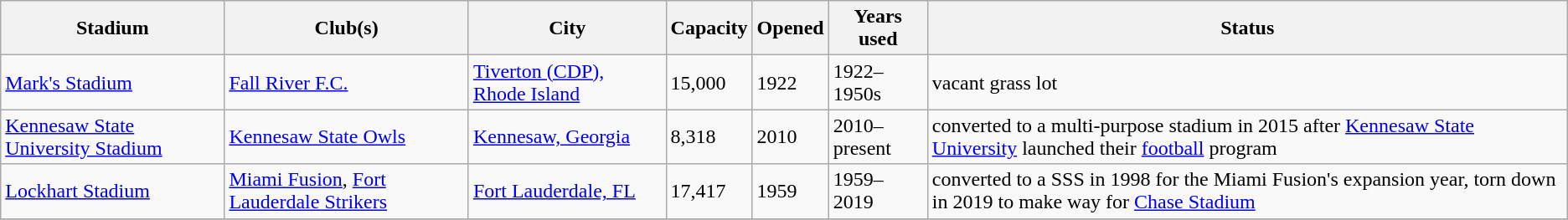<table class="wikitable">
<tr>
<th>Stadium</th>
<th>Club(s)</th>
<th>City</th>
<th>Capacity</th>
<th>Opened</th>
<th>Years used</th>
<th>Status</th>
</tr>
<tr>
<td><a href='#'>Mark's Stadium</a></td>
<td><a href='#'>Fall River F.C.</a></td>
<td><a href='#'>Tiverton (CDP), Rhode Island</a></td>
<td>15,000</td>
<td>1922</td>
<td>1922–1950s</td>
<td>vacant grass lot</td>
</tr>
<tr>
<td><a href='#'>Kennesaw State University Stadium</a></td>
<td><a href='#'>Kennesaw State Owls</a></td>
<td><a href='#'>Kennesaw, Georgia</a></td>
<td>8,318</td>
<td>2010</td>
<td>2010–present</td>
<td>converted to a multi-purpose stadium in 2015 after <a href='#'>Kennesaw State University</a> launched their <a href='#'>football</a> program</td>
</tr>
<tr>
<td><a href='#'>Lockhart Stadium</a></td>
<td><a href='#'>Miami Fusion</a>, <a href='#'>Fort Lauderdale Strikers</a></td>
<td><a href='#'>Fort Lauderdale, FL</a></td>
<td>17,417</td>
<td>1959</td>
<td>1959–2019</td>
<td>converted to a SSS in 1998 for the Miami Fusion's expansion year, torn down in 2019 to make way for <a href='#'>Chase Stadium</a></td>
</tr>
<tr>
</tr>
</table>
